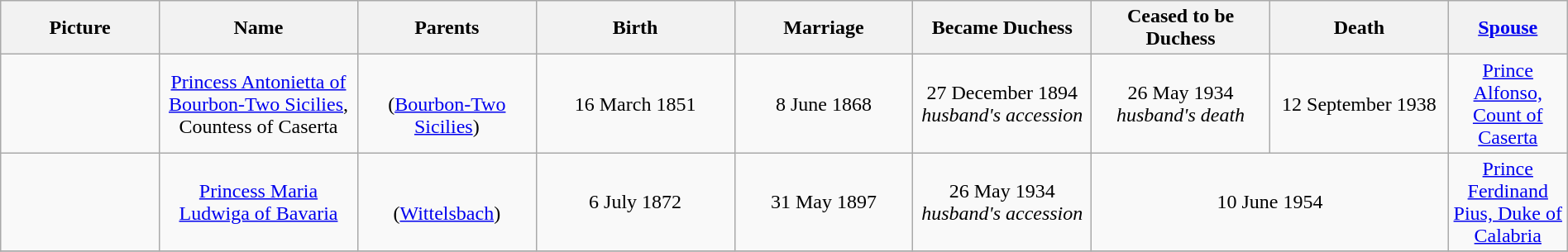<table class="wikitable" style="width:100%; text-align:center">
<tr>
<th width="8%">Picture</th>
<th width="10%">Name</th>
<th width="9%">Parents</th>
<th width="10%">Birth</th>
<th width="9%">Marriage</th>
<th width="9%">Became Duchess</th>
<th width="9%">Ceased to be Duchess</th>
<th width="9%">Death</th>
<th width="6%"><a href='#'>Spouse</a></th>
</tr>
<tr>
<td></td>
<td><a href='#'>Princess Antonietta of Bourbon-Two Sicilies</a>, Countess of Caserta</td>
<td><br>(<a href='#'>Bourbon-Two Sicilies</a>)</td>
<td>16 March 1851</td>
<td>8 June 1868</td>
<td>27 December 1894<br><em>husband's accession</em></td>
<td>26 May 1934<br><em>husband's death</em></td>
<td>12 September 1938</td>
<td><a href='#'>Prince Alfonso, Count of Caserta</a></td>
</tr>
<tr>
<td></td>
<td><a href='#'>Princess Maria Ludwiga of Bavaria</a></td>
<td><br>(<a href='#'>Wittelsbach</a>)</td>
<td>6 July 1872</td>
<td>31 May 1897</td>
<td>26 May 1934<br><em>husband's accession</em></td>
<td colspan=2>10 June 1954</td>
<td><a href='#'>Prince Ferdinand Pius, Duke of Calabria</a></td>
</tr>
<tr>
</tr>
</table>
